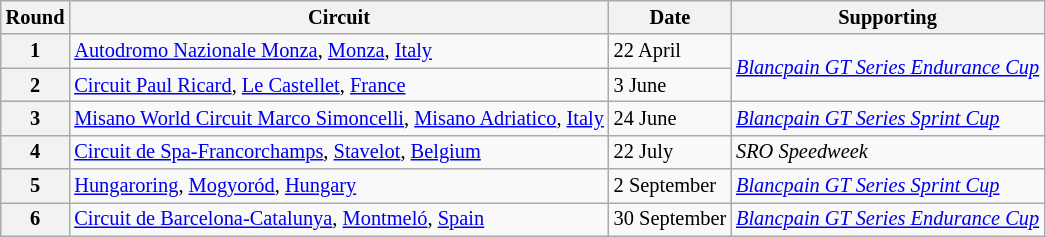<table class="wikitable" style="font-size: 85%;">
<tr>
<th>Round</th>
<th>Circuit</th>
<th>Date</th>
<th>Supporting</th>
</tr>
<tr>
<th>1</th>
<td> <a href='#'>Autodromo Nazionale Monza</a>, <a href='#'>Monza</a>, <a href='#'>Italy</a></td>
<td>22 April</td>
<td rowspan=2><em><a href='#'>Blancpain GT Series Endurance Cup</a></em></td>
</tr>
<tr>
<th>2</th>
<td> <a href='#'>Circuit Paul Ricard</a>, <a href='#'>Le Castellet</a>, <a href='#'>France</a></td>
<td>3 June</td>
</tr>
<tr>
<th>3</th>
<td> <a href='#'>Misano World Circuit Marco Simoncelli</a>, <a href='#'>Misano Adriatico</a>, <a href='#'>Italy</a></td>
<td>24 June</td>
<td><em><a href='#'>Blancpain GT Series Sprint Cup</a></em></td>
</tr>
<tr>
<th>4</th>
<td> <a href='#'>Circuit de Spa-Francorchamps</a>, <a href='#'>Stavelot</a>, <a href='#'>Belgium</a></td>
<td>22 July</td>
<td><em>SRO Speedweek</em></td>
</tr>
<tr>
<th>5</th>
<td> <a href='#'>Hungaroring</a>, <a href='#'>Mogyoród</a>, <a href='#'>Hungary</a></td>
<td>2 September</td>
<td><em><a href='#'>Blancpain GT Series Sprint Cup</a></em></td>
</tr>
<tr>
<th>6</th>
<td> <a href='#'>Circuit de Barcelona-Catalunya</a>, <a href='#'>Montmeló</a>, <a href='#'>Spain</a></td>
<td>30 September</td>
<td><em><a href='#'>Blancpain GT Series Endurance Cup</a></em></td>
</tr>
</table>
